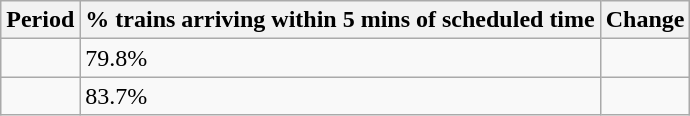<table class="wikitable sortable">
<tr>
<th Numbers>Period</th>
<th Numbers>% trains arriving within 5 mins of scheduled time</th>
<th Numbers>Change</th>
</tr>
<tr>
<td></td>
<td>79.8%</td>
<td></td>
</tr>
<tr>
<td></td>
<td>83.7%</td>
<td></td>
</tr>
</table>
